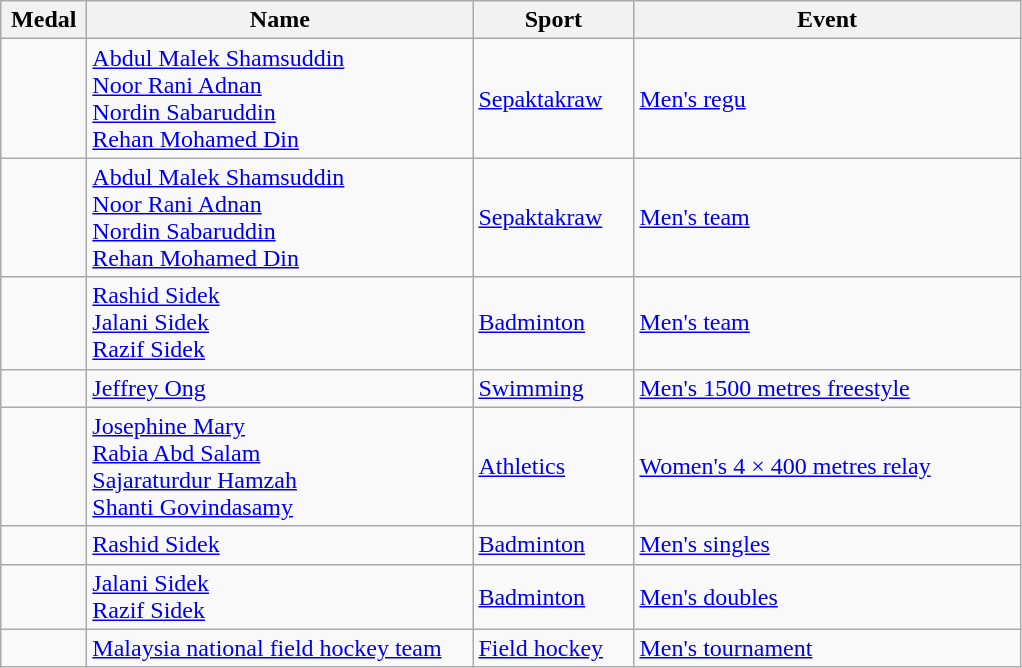<table class="wikitable sortable" style="font-size:100%">
<tr>
<th width="50">Medal</th>
<th width="250">Name</th>
<th width="100">Sport</th>
<th width="250">Event</th>
</tr>
<tr>
<td></td>
<td><a href='#'>Abdul Malek Shamsuddin</a><br><a href='#'>Noor Rani Adnan</a><br><a href='#'>Nordin Sabaruddin</a><br><a href='#'>Rehan Mohamed Din</a></td>
<td><a href='#'>Sepaktakraw</a></td>
<td><a href='#'>Men's regu</a></td>
</tr>
<tr>
<td></td>
<td><a href='#'>Abdul Malek Shamsuddin</a><br><a href='#'>Noor Rani Adnan</a><br><a href='#'>Nordin Sabaruddin</a><br><a href='#'>Rehan Mohamed Din</a></td>
<td><a href='#'>Sepaktakraw</a></td>
<td><a href='#'>Men's team</a></td>
</tr>
<tr>
<td></td>
<td><a href='#'>Rashid Sidek</a><br><a href='#'>Jalani Sidek</a><br><a href='#'>Razif Sidek</a></td>
<td><a href='#'>Badminton</a></td>
<td><a href='#'>Men's team</a></td>
</tr>
<tr>
<td></td>
<td><a href='#'>Jeffrey Ong</a></td>
<td><a href='#'>Swimming</a></td>
<td><a href='#'>Men's 1500 metres freestyle</a></td>
</tr>
<tr>
<td></td>
<td><a href='#'>Josephine Mary</a><br><a href='#'>Rabia Abd Salam</a><br><a href='#'>Sajaraturdur Hamzah</a><br><a href='#'>Shanti Govindasamy</a></td>
<td><a href='#'>Athletics</a></td>
<td><a href='#'>Women's 4 × 400 metres relay</a></td>
</tr>
<tr>
<td></td>
<td><a href='#'>Rashid Sidek</a></td>
<td><a href='#'>Badminton</a></td>
<td><a href='#'>Men's singles</a></td>
</tr>
<tr>
<td></td>
<td><a href='#'>Jalani Sidek</a><br><a href='#'>Razif Sidek</a></td>
<td><a href='#'>Badminton</a></td>
<td><a href='#'>Men's doubles</a></td>
</tr>
<tr>
<td></td>
<td><a href='#'>Malaysia national field hockey team</a></td>
<td><a href='#'>Field hockey</a></td>
<td><a href='#'>Men's tournament</a></td>
</tr>
</table>
